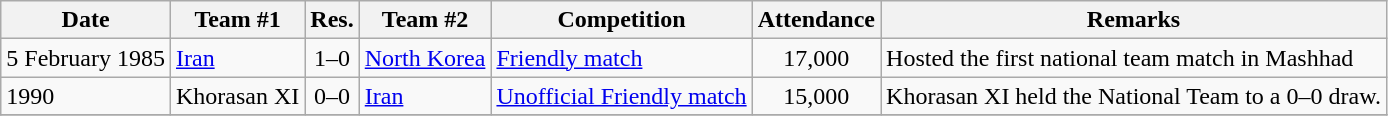<table class="wikitable" style="text-align: left;">
<tr>
<th>Date</th>
<th>Team #1</th>
<th>Res.</th>
<th>Team #2</th>
<th>Competition</th>
<th>Attendance</th>
<th>Remarks</th>
</tr>
<tr>
<td>5 February 1985</td>
<td> <a href='#'>Iran</a></td>
<td style="text-align:center;">1–0</td>
<td> <a href='#'>North Korea</a></td>
<td><a href='#'>Friendly match</a></td>
<td style="text-align:center;">17,000</td>
<td>Hosted the first national team match in Mashhad</td>
</tr>
<tr>
<td>1990</td>
<td>Khorasan XI</td>
<td style="text-align:center;">0–0</td>
<td> <a href='#'>Iran</a></td>
<td><a href='#'>Unofficial Friendly match</a></td>
<td style="text-align:center;">15,000</td>
<td>Khorasan XI held the National Team to a 0–0 draw.</td>
</tr>
<tr>
</tr>
</table>
